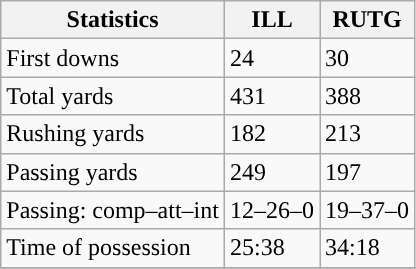<table class="wikitable" style="float: left;">
<tr>
<th>Statistics</th>
<th>ILL</th>
<th>RUTG</th>
</tr>
<tr>
<td>First downs</td>
<td>24</td>
<td>30</td>
</tr>
<tr>
<td>Total yards</td>
<td>431</td>
<td>388</td>
</tr>
<tr>
<td>Rushing yards</td>
<td>182</td>
<td>213</td>
</tr>
<tr>
<td>Passing yards</td>
<td>249</td>
<td>197</td>
</tr>
<tr>
<td>Passing: comp–att–int</td>
<td>12–26–0</td>
<td>19–37–0</td>
</tr>
<tr>
<td>Time of possession</td>
<td>25:38</td>
<td>34:18</td>
</tr>
<tr>
</tr>
</table>
